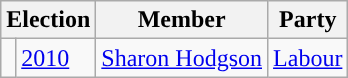<table class="wikitable">
<tr>
<th colspan="2">Election</th>
<th>Member</th>
<th>Party</th>
</tr>
<tr>
<td style="color:inherit;background-color: "></td>
<td><a href='#'>2010</a></td>
<td><a href='#'>Sharon Hodgson</a></td>
<td><a href='#'>Labour</a></td>
</tr>
</table>
